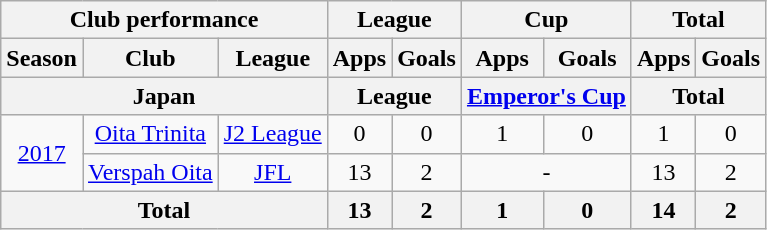<table class="wikitable" style="text-align:center;">
<tr>
<th colspan=3>Club performance</th>
<th colspan=2>League</th>
<th colspan=2>Cup</th>
<th colspan=2>Total</th>
</tr>
<tr>
<th>Season</th>
<th>Club</th>
<th>League</th>
<th>Apps</th>
<th>Goals</th>
<th>Apps</th>
<th>Goals</th>
<th>Apps</th>
<th>Goals</th>
</tr>
<tr>
<th colspan=3>Japan</th>
<th colspan=2>League</th>
<th colspan=2><a href='#'>Emperor's Cup</a></th>
<th colspan=2>Total</th>
</tr>
<tr>
<td rowspan="2"><a href='#'>2017</a></td>
<td><a href='#'>Oita Trinita</a></td>
<td><a href='#'>J2 League</a></td>
<td>0</td>
<td>0</td>
<td>1</td>
<td>0</td>
<td>1</td>
<td>0</td>
</tr>
<tr>
<td rowspan="1"><a href='#'>Verspah Oita</a></td>
<td rowspan="1"><a href='#'>JFL</a></td>
<td>13</td>
<td>2</td>
<td colspan="2">-</td>
<td>13</td>
<td>2</td>
</tr>
<tr>
<th colspan=3>Total</th>
<th>13</th>
<th>2</th>
<th>1</th>
<th>0</th>
<th>14</th>
<th>2</th>
</tr>
</table>
